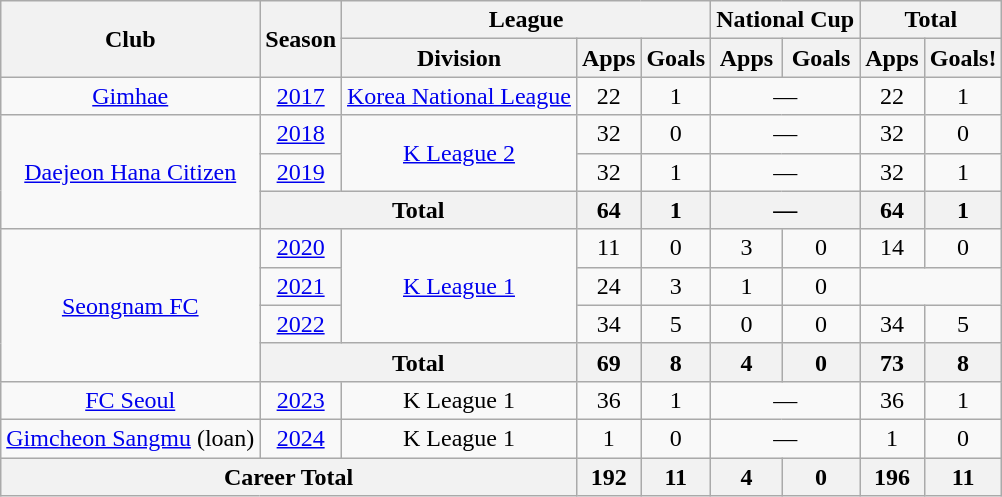<table class="wikitable" style="text-align:center">
<tr>
<th rowspan="2">Club</th>
<th rowspan="2">Season</th>
<th colspan="3">League</th>
<th colspan="2">National Cup</th>
<th colspan="2">Total</th>
</tr>
<tr>
<th>Division</th>
<th>Apps</th>
<th>Goals</th>
<th>Apps</th>
<th>Goals</th>
<th>Apps</th>
<th>Goals!</th>
</tr>
<tr>
<td><a href='#'>Gimhae</a></td>
<td><a href='#'>2017</a></td>
<td><a href='#'>Korea National League</a></td>
<td>22</td>
<td>1</td>
<td colspan="2">—</td>
<td>22</td>
<td>1</td>
</tr>
<tr>
<td rowspan="3"><a href='#'>Daejeon Hana Citizen</a></td>
<td><a href='#'>2018</a></td>
<td rowspan="2"><a href='#'>K League 2</a></td>
<td>32</td>
<td>0</td>
<td colspan="2">—</td>
<td>32</td>
<td>0</td>
</tr>
<tr>
<td><a href='#'>2019</a></td>
<td>32</td>
<td>1</td>
<td colspan="2">—</td>
<td>32</td>
<td>1</td>
</tr>
<tr>
<th colspan="2">Total</th>
<th>64</th>
<th>1</th>
<th colspan="2">—</th>
<th>64</th>
<th>1</th>
</tr>
<tr>
<td rowspan="4"><a href='#'>Seongnam FC</a></td>
<td><a href='#'>2020</a></td>
<td rowspan="3"><a href='#'>K League 1</a></td>
<td>11</td>
<td>0</td>
<td>3</td>
<td>0</td>
<td>14</td>
<td>0</td>
</tr>
<tr>
<td><a href='#'>2021</a></td>
<td>24</td>
<td>3</td>
<td>1</td>
<td>0</td>
</tr>
<tr>
<td><a href='#'>2022</a></td>
<td>34</td>
<td>5</td>
<td>0</td>
<td>0</td>
<td>34</td>
<td>5</td>
</tr>
<tr>
<th colspan="2">Total</th>
<th>69</th>
<th>8</th>
<th>4</th>
<th>0</th>
<th>73</th>
<th>8</th>
</tr>
<tr>
<td><a href='#'>FC Seoul</a></td>
<td><a href='#'>2023</a></td>
<td>K League 1</td>
<td>36</td>
<td>1</td>
<td colspan="2">—</td>
<td>36</td>
<td>1</td>
</tr>
<tr>
<td><a href='#'>Gimcheon Sangmu</a> (loan)</td>
<td><a href='#'>2024</a></td>
<td>K League 1</td>
<td>1</td>
<td>0</td>
<td colspan="2">—</td>
<td>1</td>
<td>0</td>
</tr>
<tr>
<th colspan="3">Career Total</th>
<th>192</th>
<th>11</th>
<th>4</th>
<th>0</th>
<th>196</th>
<th>11</th>
</tr>
</table>
